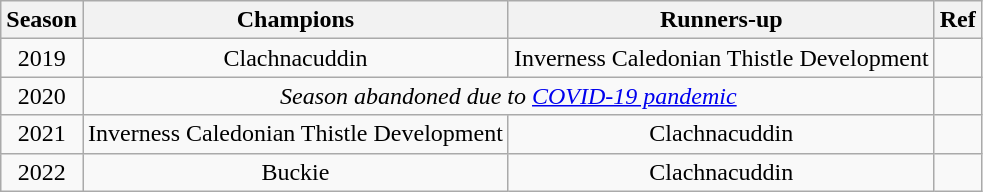<table class="wikitable sortable" style="text-align: center;">
<tr>
<th>Season</th>
<th>Champions</th>
<th>Runners-up</th>
<th>Ref</th>
</tr>
<tr>
<td>2019</td>
<td>Clachnacuddin</td>
<td>Inverness Caledonian Thistle Development</td>
<td></td>
</tr>
<tr>
<td>2020</td>
<td colspan=2><em>Season abandoned due to <a href='#'>COVID-19 pandemic</a></em></td>
<td></td>
</tr>
<tr>
<td>2021</td>
<td>Inverness Caledonian Thistle Development</td>
<td>Clachnacuddin</td>
<td></td>
</tr>
<tr>
<td>2022</td>
<td>Buckie</td>
<td>Clachnacuddin</td>
<td></td>
</tr>
</table>
